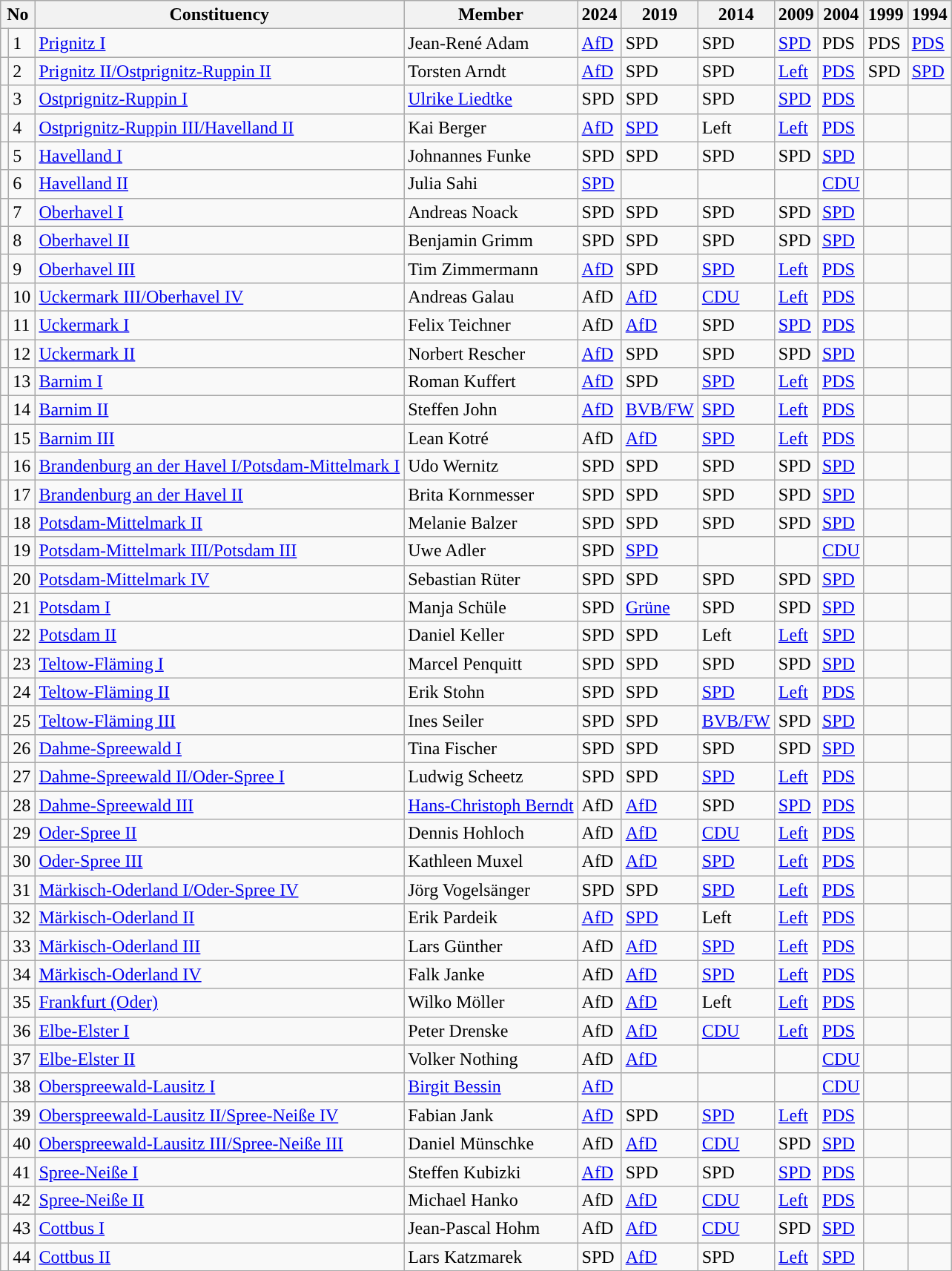<table class="wikitable sortable">
<tr>
<th colspan=2>No</th>
<th>Constituency</th>
<th>Member</th>
<th>2024</th>
<th>2019</th>
<th>2014</th>
<th>2009</th>
<th>2004</th>
<th>1999</th>
<th>1994</th>
</tr>
<tr>
<td style="background-color: "></td>
<td>1</td>
<td><a href='#'>Prignitz I</a></td>
<td>Jean-René Adam</td>
<td><a href='#'>AfD</a></td>
<td>SPD</td>
<td>SPD</td>
<td><a href='#'>SPD</a></td>
<td>PDS</td>
<td>PDS</td>
<td><a href='#'>PDS</a></td>
</tr>
<tr>
<td style="background-color: "></td>
<td>2</td>
<td><a href='#'>Prignitz II/Ostprignitz-Ruppin II</a></td>
<td>Torsten Arndt</td>
<td><a href='#'>AfD</a></td>
<td>SPD</td>
<td>SPD</td>
<td><a href='#'>Left</a></td>
<td><a href='#'>PDS</a></td>
<td>SPD</td>
<td><a href='#'>SPD</a></td>
</tr>
<tr>
<td style="background-color: "></td>
<td>3</td>
<td><a href='#'>Ostprignitz-Ruppin I</a></td>
<td><a href='#'>Ulrike Liedtke</a></td>
<td>SPD</td>
<td>SPD</td>
<td>SPD</td>
<td><a href='#'>SPD</a></td>
<td><a href='#'>PDS</a></td>
<td></td>
<td></td>
</tr>
<tr>
<td style="background-color: "></td>
<td>4</td>
<td><a href='#'>Ostprignitz-Ruppin III/Havelland II</a></td>
<td>Kai Berger</td>
<td><a href='#'>AfD</a></td>
<td><a href='#'>SPD</a></td>
<td>Left</td>
<td><a href='#'>Left</a></td>
<td><a href='#'>PDS</a></td>
<td></td>
<td></td>
</tr>
<tr>
<td style="background-color: "></td>
<td>5</td>
<td><a href='#'>Havelland I</a></td>
<td>Johnannes Funke</td>
<td>SPD</td>
<td>SPD</td>
<td>SPD</td>
<td>SPD</td>
<td><a href='#'>SPD</a></td>
<td></td>
<td></td>
</tr>
<tr>
<td style="background-color: "></td>
<td>6</td>
<td><a href='#'>Havelland II</a></td>
<td>Julia Sahi</td>
<td><a href='#'>SPD</a></td>
<td></td>
<td></td>
<td></td>
<td><a href='#'>CDU</a></td>
<td></td>
<td></td>
</tr>
<tr>
<td style="background-color: "></td>
<td>7</td>
<td><a href='#'>Oberhavel I</a></td>
<td>Andreas Noack</td>
<td>SPD</td>
<td>SPD</td>
<td>SPD</td>
<td>SPD</td>
<td><a href='#'>SPD</a></td>
<td></td>
<td></td>
</tr>
<tr>
<td style="background-color: "></td>
<td>8</td>
<td><a href='#'>Oberhavel II</a></td>
<td>Benjamin Grimm</td>
<td>SPD</td>
<td>SPD</td>
<td>SPD</td>
<td>SPD</td>
<td><a href='#'>SPD</a></td>
<td></td>
<td></td>
</tr>
<tr>
<td style="background-color: "></td>
<td>9</td>
<td><a href='#'>Oberhavel III</a></td>
<td>Tim Zimmermann</td>
<td><a href='#'>AfD</a></td>
<td>SPD</td>
<td><a href='#'>SPD</a></td>
<td><a href='#'>Left</a></td>
<td><a href='#'>PDS</a></td>
<td></td>
<td></td>
</tr>
<tr>
<td style="background-color: "></td>
<td>10</td>
<td><a href='#'>Uckermark III/Oberhavel IV</a></td>
<td>Andreas Galau</td>
<td>AfD</td>
<td><a href='#'>AfD</a></td>
<td><a href='#'>CDU</a></td>
<td><a href='#'>Left</a></td>
<td><a href='#'>PDS</a></td>
<td></td>
<td></td>
</tr>
<tr>
<td style="background-color: "></td>
<td>11</td>
<td><a href='#'>Uckermark I</a></td>
<td>Felix Teichner</td>
<td>AfD</td>
<td><a href='#'>AfD</a></td>
<td>SPD</td>
<td><a href='#'>SPD</a></td>
<td><a href='#'>PDS</a></td>
<td></td>
<td></td>
</tr>
<tr>
<td style="background-color: "></td>
<td>12</td>
<td><a href='#'>Uckermark II</a></td>
<td>Norbert Rescher</td>
<td><a href='#'>AfD</a></td>
<td>SPD</td>
<td>SPD</td>
<td>SPD</td>
<td><a href='#'>SPD</a></td>
<td></td>
<td></td>
</tr>
<tr>
<td style="background-color: "></td>
<td>13</td>
<td><a href='#'>Barnim I</a></td>
<td>Roman Kuffert</td>
<td><a href='#'>AfD</a></td>
<td>SPD</td>
<td><a href='#'>SPD</a></td>
<td><a href='#'>Left</a></td>
<td><a href='#'>PDS</a></td>
<td></td>
<td></td>
</tr>
<tr>
<td style="background-color: "></td>
<td>14</td>
<td><a href='#'>Barnim II</a></td>
<td>Steffen John</td>
<td><a href='#'>AfD</a></td>
<td><a href='#'>BVB/FW</a></td>
<td><a href='#'>SPD</a></td>
<td><a href='#'>Left</a></td>
<td><a href='#'>PDS</a></td>
<td></td>
<td></td>
</tr>
<tr>
<td style="background-color: "></td>
<td>15</td>
<td><a href='#'>Barnim III</a></td>
<td>Lean Kotré</td>
<td>AfD</td>
<td><a href='#'>AfD</a></td>
<td><a href='#'>SPD</a></td>
<td><a href='#'>Left</a></td>
<td><a href='#'>PDS</a></td>
<td></td>
<td></td>
</tr>
<tr>
<td style="background-color: "></td>
<td>16</td>
<td><a href='#'>Brandenburg an der Havel I/Potsdam-Mittelmark I</a></td>
<td>Udo Wernitz</td>
<td>SPD</td>
<td>SPD</td>
<td>SPD</td>
<td>SPD</td>
<td><a href='#'>SPD</a></td>
<td></td>
<td></td>
</tr>
<tr>
<td style="background-color: "></td>
<td>17</td>
<td><a href='#'>Brandenburg an der Havel II</a></td>
<td>Brita Kornmesser</td>
<td>SPD</td>
<td>SPD</td>
<td>SPD</td>
<td>SPD</td>
<td><a href='#'>SPD</a></td>
<td></td>
<td></td>
</tr>
<tr>
<td style="background-color: "></td>
<td>18</td>
<td><a href='#'>Potsdam-Mittelmark II</a></td>
<td>Melanie Balzer</td>
<td>SPD</td>
<td>SPD</td>
<td>SPD</td>
<td>SPD</td>
<td><a href='#'>SPD</a></td>
<td></td>
<td></td>
</tr>
<tr>
<td style="background-color: "></td>
<td>19</td>
<td><a href='#'>Potsdam-Mittelmark III/Potsdam III</a></td>
<td>Uwe Adler</td>
<td>SPD</td>
<td><a href='#'>SPD</a></td>
<td></td>
<td></td>
<td><a href='#'>CDU</a></td>
<td></td>
<td></td>
</tr>
<tr>
<td style="background-color: "></td>
<td>20</td>
<td><a href='#'>Potsdam-Mittelmark IV</a></td>
<td>Sebastian Rüter</td>
<td>SPD</td>
<td>SPD</td>
<td>SPD</td>
<td>SPD</td>
<td><a href='#'>SPD</a></td>
<td></td>
<td></td>
</tr>
<tr>
<td style="background-color: "></td>
<td>21</td>
<td><a href='#'>Potsdam I</a></td>
<td>Manja Schüle</td>
<td>SPD</td>
<td><a href='#'>Grüne</a></td>
<td>SPD</td>
<td>SPD</td>
<td><a href='#'>SPD</a></td>
<td></td>
<td></td>
</tr>
<tr>
<td style="background-color: "></td>
<td>22</td>
<td><a href='#'>Potsdam II</a></td>
<td>Daniel Keller</td>
<td>SPD</td>
<td>SPD</td>
<td>Left</td>
<td><a href='#'>Left</a></td>
<td><a href='#'>SPD</a></td>
<td></td>
<td></td>
</tr>
<tr>
<td style="background-color: "></td>
<td>23</td>
<td><a href='#'>Teltow-Fläming I</a></td>
<td>Marcel Penquitt</td>
<td>SPD</td>
<td>SPD</td>
<td>SPD</td>
<td>SPD</td>
<td><a href='#'>SPD</a></td>
<td></td>
<td></td>
</tr>
<tr>
<td style="background-color: "></td>
<td>24</td>
<td><a href='#'>Teltow-Fläming II</a></td>
<td>Erik Stohn</td>
<td>SPD</td>
<td>SPD</td>
<td><a href='#'>SPD</a></td>
<td><a href='#'>Left</a></td>
<td><a href='#'>PDS</a></td>
<td></td>
<td></td>
</tr>
<tr>
<td style="background-color: "></td>
<td>25</td>
<td><a href='#'>Teltow-Fläming III</a></td>
<td>Ines Seiler</td>
<td>SPD</td>
<td>SPD</td>
<td><a href='#'>BVB/FW</a></td>
<td>SPD</td>
<td><a href='#'>SPD</a></td>
<td></td>
<td></td>
</tr>
<tr>
<td style="background-color: "></td>
<td>26</td>
<td><a href='#'>Dahme-Spreewald I</a></td>
<td>Tina Fischer</td>
<td>SPD</td>
<td>SPD</td>
<td>SPD</td>
<td>SPD</td>
<td><a href='#'>SPD</a></td>
<td></td>
<td></td>
</tr>
<tr>
<td style="background-color: "></td>
<td>27</td>
<td><a href='#'>Dahme-Spreewald II/Oder-Spree I</a></td>
<td>Ludwig Scheetz</td>
<td>SPD</td>
<td>SPD</td>
<td><a href='#'>SPD</a></td>
<td><a href='#'>Left</a></td>
<td><a href='#'>PDS</a></td>
<td></td>
<td></td>
</tr>
<tr>
<td style="background-color: "></td>
<td>28</td>
<td><a href='#'>Dahme-Spreewald III</a></td>
<td><a href='#'>Hans-Christoph Berndt</a></td>
<td>AfD</td>
<td><a href='#'>AfD</a></td>
<td>SPD</td>
<td><a href='#'>SPD</a></td>
<td><a href='#'>PDS</a></td>
<td></td>
<td></td>
</tr>
<tr>
<td style="background-color: "></td>
<td>29</td>
<td><a href='#'>Oder-Spree II</a></td>
<td>Dennis Hohloch</td>
<td>AfD</td>
<td><a href='#'>AfD</a></td>
<td><a href='#'>CDU</a></td>
<td><a href='#'>Left</a></td>
<td><a href='#'>PDS</a></td>
<td></td>
<td></td>
</tr>
<tr>
<td style="background-color: "></td>
<td>30</td>
<td><a href='#'>Oder-Spree III</a></td>
<td>Kathleen Muxel</td>
<td>AfD</td>
<td><a href='#'>AfD</a></td>
<td><a href='#'>SPD</a></td>
<td><a href='#'>Left</a></td>
<td><a href='#'>PDS</a></td>
<td></td>
<td></td>
</tr>
<tr>
<td style="background-color: "></td>
<td>31</td>
<td><a href='#'>Märkisch-Oderland I/Oder-Spree IV</a></td>
<td>Jörg Vogelsänger</td>
<td>SPD</td>
<td>SPD</td>
<td><a href='#'>SPD</a></td>
<td><a href='#'>Left</a></td>
<td><a href='#'>PDS</a></td>
<td></td>
<td></td>
</tr>
<tr>
<td style="background-color: "></td>
<td>32</td>
<td><a href='#'>Märkisch-Oderland II</a></td>
<td>Erik Pardeik</td>
<td><a href='#'>AfD</a></td>
<td><a href='#'>SPD</a></td>
<td>Left</td>
<td><a href='#'>Left</a></td>
<td><a href='#'>PDS</a></td>
<td></td>
<td></td>
</tr>
<tr>
<td style="background-color: "></td>
<td>33</td>
<td><a href='#'>Märkisch-Oderland III</a></td>
<td>Lars Günther</td>
<td>AfD</td>
<td><a href='#'>AfD</a></td>
<td><a href='#'>SPD</a></td>
<td><a href='#'>Left</a></td>
<td><a href='#'>PDS</a></td>
<td></td>
<td></td>
</tr>
<tr>
<td style="background-color: "></td>
<td>34</td>
<td><a href='#'>Märkisch-Oderland IV</a></td>
<td>Falk Janke</td>
<td>AfD</td>
<td><a href='#'>AfD</a></td>
<td><a href='#'>SPD</a></td>
<td><a href='#'>Left</a></td>
<td><a href='#'>PDS</a></td>
<td></td>
<td></td>
</tr>
<tr>
<td style="background-color: "></td>
<td>35</td>
<td><a href='#'>Frankfurt (Oder)</a></td>
<td>Wilko Möller</td>
<td>AfD</td>
<td><a href='#'>AfD</a></td>
<td>Left</td>
<td><a href='#'>Left</a></td>
<td><a href='#'>PDS</a></td>
<td></td>
<td></td>
</tr>
<tr>
<td style="background-color: "></td>
<td>36</td>
<td><a href='#'>Elbe-Elster I</a></td>
<td>Peter Drenske</td>
<td>AfD</td>
<td><a href='#'>AfD</a></td>
<td><a href='#'>CDU</a></td>
<td><a href='#'>Left</a></td>
<td><a href='#'>PDS</a></td>
<td></td>
<td></td>
</tr>
<tr>
<td style="background-color: "></td>
<td>37</td>
<td><a href='#'>Elbe-Elster II</a></td>
<td>Volker Nothing</td>
<td>AfD</td>
<td><a href='#'>AfD</a></td>
<td></td>
<td></td>
<td><a href='#'>CDU</a></td>
<td></td>
<td></td>
</tr>
<tr>
<td style="background-color: "></td>
<td>38</td>
<td><a href='#'>Oberspreewald-Lausitz I</a></td>
<td><a href='#'>Birgit Bessin</a></td>
<td><a href='#'>AfD</a></td>
<td></td>
<td></td>
<td></td>
<td><a href='#'>CDU</a></td>
<td></td>
<td></td>
</tr>
<tr>
<td style="background-color: "></td>
<td>39</td>
<td><a href='#'>Oberspreewald-Lausitz II/Spree-Neiße IV</a></td>
<td>Fabian Jank</td>
<td><a href='#'>AfD</a></td>
<td>SPD</td>
<td><a href='#'>SPD</a></td>
<td><a href='#'>Left</a></td>
<td><a href='#'>PDS</a></td>
<td></td>
<td></td>
</tr>
<tr>
<td style="background-color: "></td>
<td>40</td>
<td><a href='#'>Oberspreewald-Lausitz III/Spree-Neiße III</a></td>
<td>Daniel Münschke</td>
<td>AfD</td>
<td><a href='#'>AfD</a></td>
<td><a href='#'>CDU</a></td>
<td>SPD</td>
<td><a href='#'>SPD</a></td>
<td></td>
<td></td>
</tr>
<tr>
<td style="background-color: "></td>
<td>41</td>
<td><a href='#'>Spree-Neiße I</a></td>
<td>Steffen Kubizki</td>
<td><a href='#'>AfD</a></td>
<td>SPD</td>
<td>SPD</td>
<td><a href='#'>SPD</a></td>
<td><a href='#'>PDS</a></td>
<td></td>
<td></td>
</tr>
<tr>
<td style="background-color: "></td>
<td>42</td>
<td><a href='#'>Spree-Neiße II</a></td>
<td>Michael Hanko</td>
<td>AfD</td>
<td><a href='#'>AfD</a></td>
<td><a href='#'>CDU</a></td>
<td><a href='#'>Left</a></td>
<td><a href='#'>PDS</a></td>
<td></td>
<td></td>
</tr>
<tr>
<td style="background-color: "></td>
<td>43</td>
<td><a href='#'>Cottbus I</a></td>
<td>Jean-Pascal Hohm</td>
<td>AfD</td>
<td><a href='#'>AfD</a></td>
<td><a href='#'>CDU</a></td>
<td>SPD</td>
<td><a href='#'>SPD</a></td>
<td></td>
<td></td>
</tr>
<tr>
<td style="background-color: "></td>
<td>44</td>
<td><a href='#'>Cottbus II</a></td>
<td>Lars Katzmarek</td>
<td>SPD</td>
<td><a href='#'>AfD</a></td>
<td>SPD</td>
<td><a href='#'>Left</a></td>
<td><a href='#'>SPD</a></td>
<td></td>
<td></td>
</tr>
</table>
